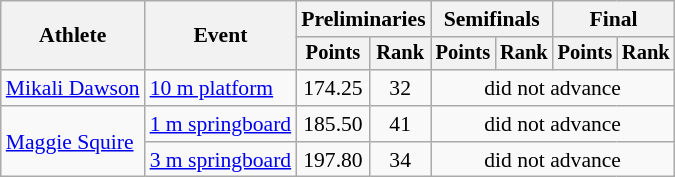<table class="wikitable" style="text-align:center; font-size:90%">
<tr>
<th rowspan="2">Athlete</th>
<th rowspan="2">Event</th>
<th colspan="2">Preliminaries</th>
<th colspan="2">Semifinals</th>
<th colspan="2">Final</th>
</tr>
<tr style="font-size:95%">
<th>Points</th>
<th>Rank</th>
<th>Points</th>
<th>Rank</th>
<th>Points</th>
<th>Rank</th>
</tr>
<tr>
<td align=left><a href='#'>Mikali Dawson</a></td>
<td align=left><a href='#'>10 m platform</a></td>
<td>174.25</td>
<td>32</td>
<td colspan=4>did not advance</td>
</tr>
<tr>
<td align=left rowspan=2><a href='#'>Maggie Squire</a></td>
<td align=left><a href='#'>1 m springboard</a></td>
<td>185.50</td>
<td>41</td>
<td colspan=4>did not advance</td>
</tr>
<tr>
<td align=left><a href='#'>3 m springboard</a></td>
<td>197.80</td>
<td>34</td>
<td colspan=4>did not advance</td>
</tr>
</table>
